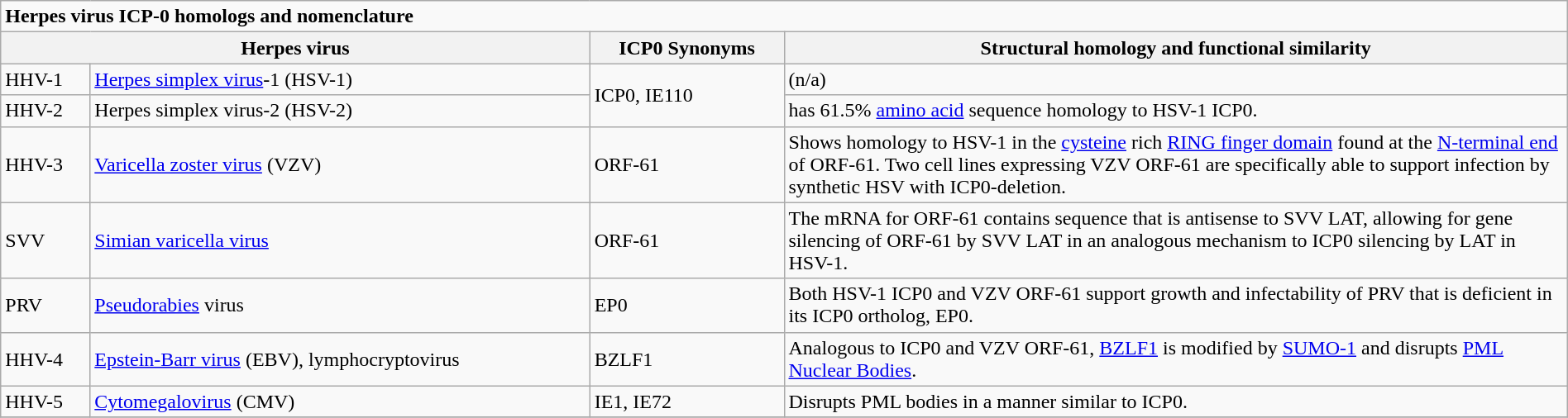<table class = "wikitable" style = "width:100%">
<tr>
<td colspan="4"><strong>Herpes virus ICP-0 homologs and nomenclature</strong></td>
</tr>
<tr>
<th colspan="2">Herpes virus</th>
<th>ICP0 Synonyms</th>
<th width="50%">Structural homology and functional similarity</th>
</tr>
<tr>
<td>HHV-1</td>
<td><a href='#'>Herpes simplex virus</a>-1 (HSV-1)</td>
<td rowspan="2">ICP0, IE110</td>
<td>(n/a)</td>
</tr>
<tr>
<td>HHV-2</td>
<td>Herpes simplex virus-2 (HSV-2)</td>
<td>has 61.5% <a href='#'>amino acid</a> sequence homology to HSV-1 ICP0.</td>
</tr>
<tr>
<td>HHV-3</td>
<td><a href='#'>Varicella zoster virus</a> (VZV)</td>
<td>ORF-61</td>
<td>Shows homology to HSV-1 in the <a href='#'>cysteine</a> rich <a href='#'>RING finger domain</a> found at the <a href='#'>N-terminal end</a> of ORF-61. Two cell lines expressing VZV ORF-61 are specifically able to support infection by synthetic HSV with ICP0-deletion.</td>
</tr>
<tr>
<td>SVV</td>
<td><a href='#'>Simian varicella virus</a></td>
<td>ORF-61</td>
<td>The mRNA for ORF-61 contains sequence that is antisense to SVV LAT, allowing for gene silencing of ORF-61 by SVV LAT in an analogous mechanism to ICP0 silencing by LAT in HSV-1.</td>
</tr>
<tr>
<td>PRV</td>
<td><a href='#'>Pseudorabies</a> virus</td>
<td>EP0</td>
<td>Both HSV-1 ICP0 and VZV ORF-61 support growth and infectability of PRV that is deficient in its ICP0 ortholog, EP0.</td>
</tr>
<tr>
<td>HHV-4</td>
<td><a href='#'>Epstein-Barr virus</a> (EBV), lymphocryptovirus</td>
<td>BZLF1</td>
<td>Analogous to ICP0 and VZV ORF-61, <a href='#'>BZLF1</a> is modified by <a href='#'>SUMO-1</a> and disrupts <a href='#'>PML Nuclear Bodies</a>.</td>
</tr>
<tr>
<td>HHV-5</td>
<td><a href='#'>Cytomegalovirus</a> (CMV)</td>
<td>IE1, IE72</td>
<td>Disrupts PML bodies in a manner similar to ICP0.</td>
</tr>
<tr>
</tr>
</table>
